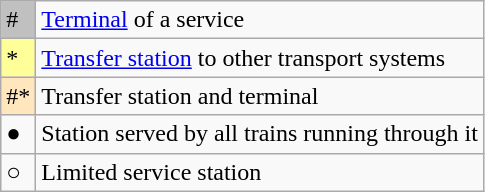<table class="wikitable">
<tr>
<td style="background-color:#C0C0C0">#</td>
<td><a href='#'>Terminal</a> of a service</td>
</tr>
<tr>
<td style="background-color:#FFFF99">*</td>
<td><a href='#'>Transfer station</a> to other transport systems</td>
</tr>
<tr>
<td style="background-color:#FFE6BD">#*</td>
<td>Transfer station and terminal</td>
</tr>
<tr>
<td>●</td>
<td>Station served by all trains running through it</td>
</tr>
<tr>
<td>○</td>
<td>Limited service station</td>
</tr>
</table>
